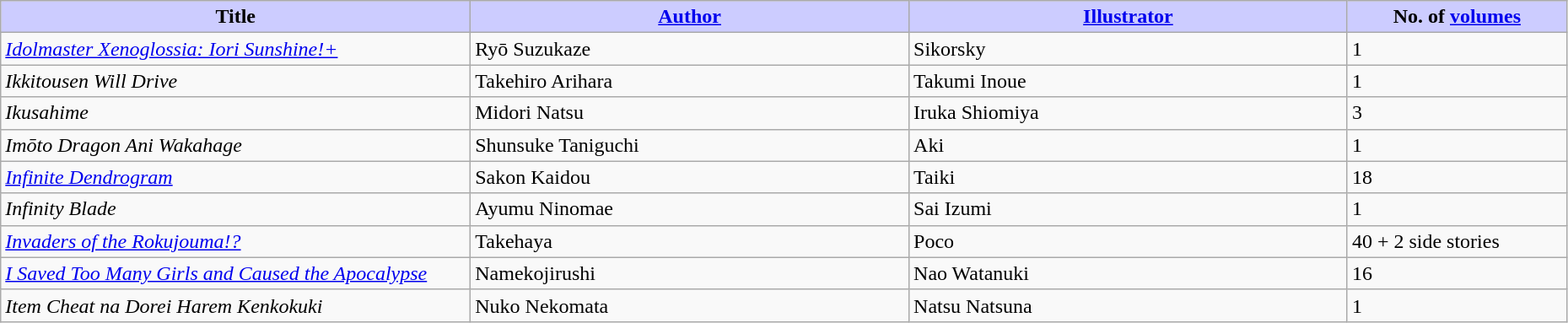<table class="wikitable" style="width: 98%;">
<tr>
<th width=30% style="background:#ccf;">Title</th>
<th width=28% style="background:#ccf;"><a href='#'>Author</a></th>
<th width=28% style="background:#ccf;"><a href='#'>Illustrator</a></th>
<th width=14% style="background:#ccf;">No. of <a href='#'>volumes</a></th>
</tr>
<tr>
<td><em><a href='#'>Idolmaster Xenoglossia: Iori Sunshine!+</a></em></td>
<td>Ryō Suzukaze</td>
<td>Sikorsky</td>
<td>1</td>
</tr>
<tr>
<td><em>Ikkitousen Will Drive</em></td>
<td>Takehiro Arihara</td>
<td>Takumi Inoue</td>
<td>1</td>
</tr>
<tr>
<td><em>Ikusahime</em></td>
<td>Midori Natsu</td>
<td>Iruka Shiomiya</td>
<td>3</td>
</tr>
<tr>
<td><em>Imōto Dragon Ani Wakahage </em></td>
<td>Shunsuke Taniguchi</td>
<td>Aki</td>
<td>1</td>
</tr>
<tr>
<td><em><a href='#'>Infinite Dendrogram</a></em></td>
<td>Sakon Kaidou</td>
<td>Taiki</td>
<td>18</td>
</tr>
<tr>
<td><em>Infinity Blade</em></td>
<td>Ayumu Ninomae</td>
<td>Sai Izumi</td>
<td>1</td>
</tr>
<tr>
<td><em><a href='#'>Invaders of the Rokujouma!?</a></em></td>
<td>Takehaya</td>
<td>Poco</td>
<td>40 + 2 side stories</td>
</tr>
<tr>
<td><em><a href='#'>I Saved Too Many Girls and Caused the Apocalypse</a></em></td>
<td>Namekojirushi</td>
<td>Nao Watanuki</td>
<td>16</td>
</tr>
<tr>
<td><em>Item Cheat na Dorei Harem Kenkokuki</em></td>
<td>Nuko Nekomata</td>
<td>Natsu Natsuna</td>
<td>1</td>
</tr>
</table>
